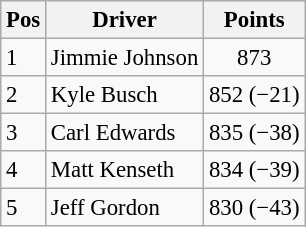<table class="sortable wikitable " style="font-size: 95%;">
<tr>
<th>Pos</th>
<th>Driver</th>
<th>Points</th>
</tr>
<tr>
<td>1</td>
<td>Jimmie Johnson</td>
<td style="text-align:center;">873</td>
</tr>
<tr>
<td>2</td>
<td>Kyle Busch</td>
<td style="text-align:center;">852 (−21)</td>
</tr>
<tr>
<td>3</td>
<td>Carl Edwards</td>
<td style="text-align:center;">835 (−38)</td>
</tr>
<tr>
<td>4</td>
<td>Matt Kenseth</td>
<td style="text-align:center;">834 (−39)</td>
</tr>
<tr>
<td>5</td>
<td>Jeff Gordon</td>
<td style="text-align:center;">830 (−43)</td>
</tr>
</table>
